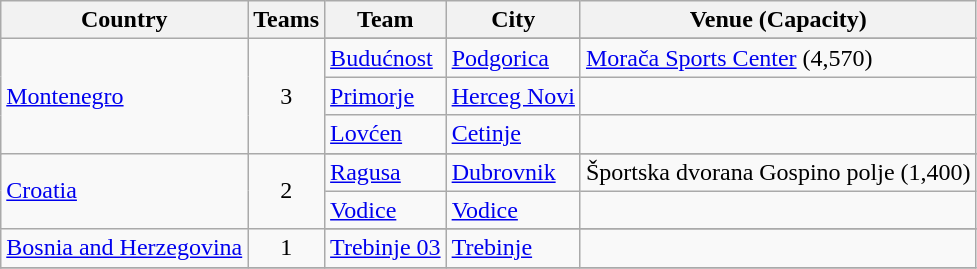<table class="wikitable">
<tr>
<th>Country</th>
<th>Teams</th>
<th>Team</th>
<th>City</th>
<th>Venue (Capacity)</th>
</tr>
<tr>
<td rowspan=4> <a href='#'>Montenegro</a></td>
<td align=center rowspan=4>3</td>
</tr>
<tr>
<td><a href='#'>Budućnost</a></td>
<td><a href='#'>Podgorica</a></td>
<td><a href='#'>Morača Sports Center</a> (4,570)</td>
</tr>
<tr>
<td><a href='#'>Primorje</a></td>
<td><a href='#'>Herceg Novi</a></td>
<td></td>
</tr>
<tr>
<td><a href='#'>Lovćen</a></td>
<td><a href='#'>Cetinje</a></td>
<td></td>
</tr>
<tr>
<td rowspan=3> <a href='#'>Croatia</a></td>
<td align=center rowspan=3>2</td>
</tr>
<tr>
<td><a href='#'>Ragusa</a></td>
<td><a href='#'>Dubrovnik</a></td>
<td>Športska dvorana Gospino polje (1,400)</td>
</tr>
<tr>
<td><a href='#'>Vodice</a></td>
<td><a href='#'>Vodice</a></td>
<td></td>
</tr>
<tr>
<td rowspan=2> <a href='#'>Bosnia and Herzegovina</a></td>
<td align=center rowspan=2>1</td>
</tr>
<tr>
<td><a href='#'>Trebinje 03</a></td>
<td><a href='#'>Trebinje</a></td>
<td></td>
</tr>
<tr>
</tr>
</table>
